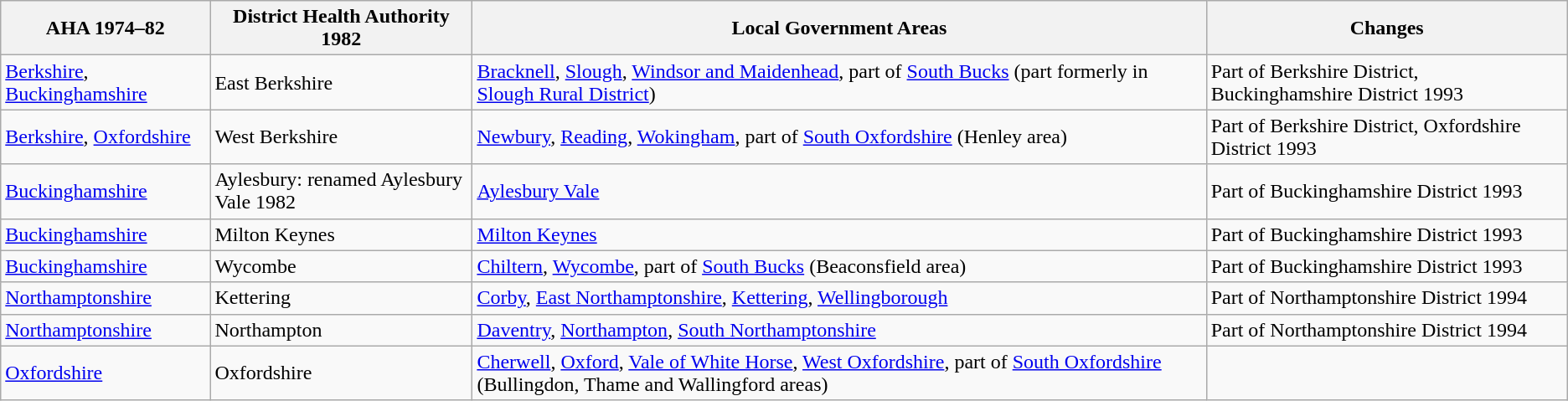<table class="wikitable">
<tr>
<th>AHA 1974–82</th>
<th>District Health Authority 1982</th>
<th>Local Government Areas</th>
<th>Changes</th>
</tr>
<tr>
<td><a href='#'>Berkshire</a>, <a href='#'>Buckinghamshire</a></td>
<td>East Berkshire</td>
<td><a href='#'>Bracknell</a>, <a href='#'>Slough</a>, <a href='#'>Windsor and Maidenhead</a>, part of <a href='#'>South Bucks</a> (part formerly in <a href='#'>Slough Rural District</a>)</td>
<td>Part of Berkshire District, Buckinghamshire District 1993</td>
</tr>
<tr>
<td><a href='#'>Berkshire</a>, <a href='#'>Oxfordshire</a></td>
<td>West Berkshire</td>
<td><a href='#'>Newbury</a>, <a href='#'>Reading</a>, <a href='#'>Wokingham</a>, part of <a href='#'>South Oxfordshire</a> (Henley area)</td>
<td>Part of Berkshire District, Oxfordshire District 1993</td>
</tr>
<tr>
<td><a href='#'>Buckinghamshire</a></td>
<td>Aylesbury: renamed Aylesbury Vale 1982</td>
<td><a href='#'>Aylesbury Vale</a></td>
<td>Part of Buckinghamshire District 1993</td>
</tr>
<tr>
<td><a href='#'>Buckinghamshire</a></td>
<td>Milton Keynes</td>
<td><a href='#'>Milton Keynes</a></td>
<td>Part of Buckinghamshire District 1993</td>
</tr>
<tr>
<td><a href='#'>Buckinghamshire</a></td>
<td>Wycombe</td>
<td><a href='#'>Chiltern</a>, <a href='#'>Wycombe</a>, part of <a href='#'>South Bucks</a> (Beaconsfield area)</td>
<td>Part of Buckinghamshire District 1993</td>
</tr>
<tr>
<td><a href='#'>Northamptonshire</a></td>
<td>Kettering</td>
<td><a href='#'>Corby</a>, <a href='#'>East Northamptonshire</a>, <a href='#'>Kettering</a>, <a href='#'>Wellingborough</a></td>
<td>Part of Northamptonshire District 1994</td>
</tr>
<tr>
<td><a href='#'>Northamptonshire</a></td>
<td>Northampton</td>
<td><a href='#'>Daventry</a>, <a href='#'>Northampton</a>, <a href='#'>South Northamptonshire</a></td>
<td>Part of Northamptonshire District 1994</td>
</tr>
<tr>
<td><a href='#'>Oxfordshire</a></td>
<td>Oxfordshire</td>
<td><a href='#'>Cherwell</a>, <a href='#'>Oxford</a>, <a href='#'>Vale of White Horse</a>, <a href='#'>West Oxfordshire</a>, part of <a href='#'>South Oxfordshire</a> (Bullingdon, Thame and Wallingford areas)</td>
<td></td>
</tr>
</table>
